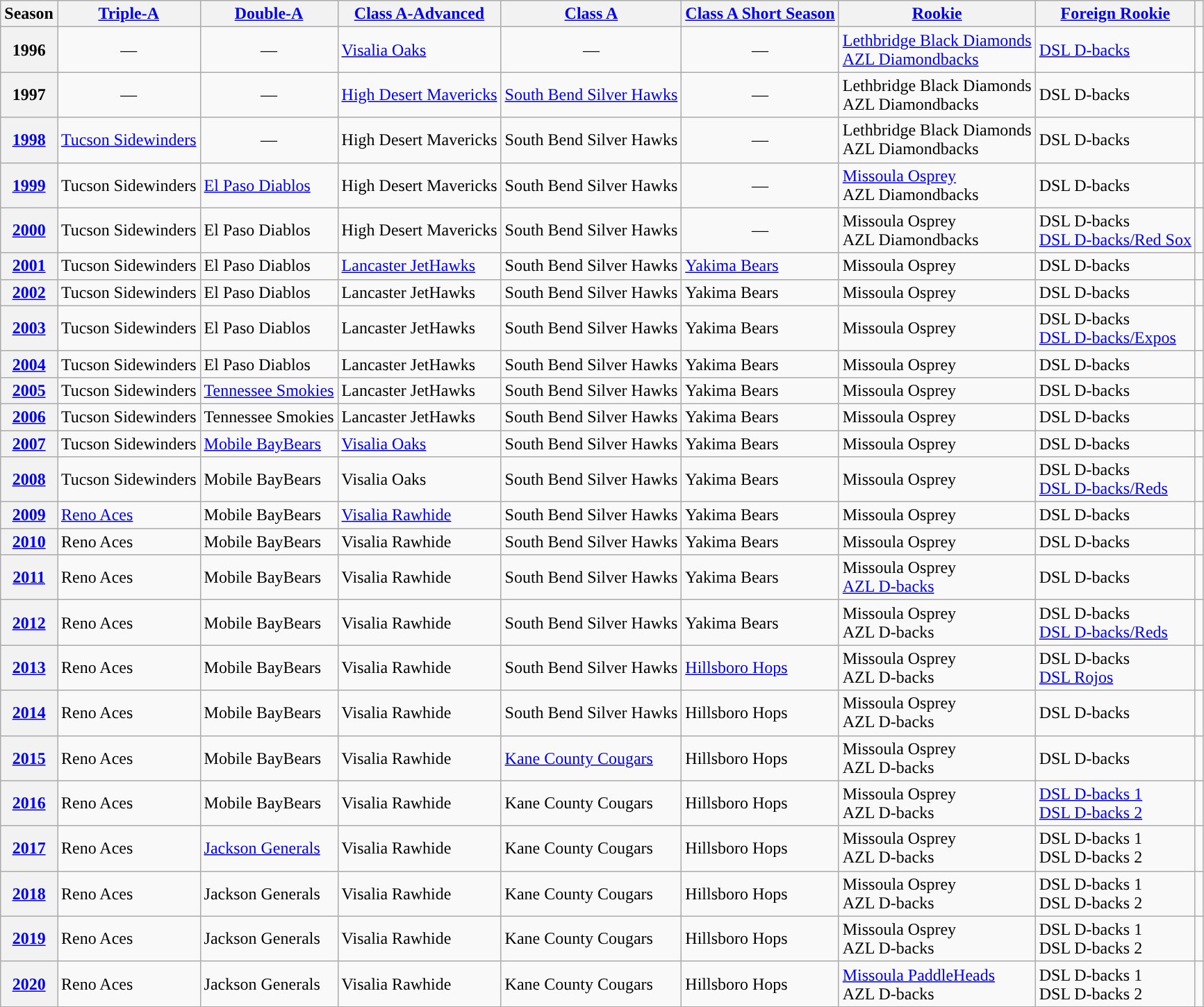<table class="wikitable plainrowheaders">
<tr>
<th scope="col">Season</th>
<th scope="col"><a href='#'><span>Triple-A</span></a></th>
<th scope="col"><a href='#'><span>Double-A</span></a></th>
<th scope="col"><a href='#'><span>Class A-Advanced</span></a></th>
<th scope="col"><a href='#'><span>Class A</span></a></th>
<th scope="col"><a href='#'><span>Class A Short Season</span></a></th>
<th scope="col"><a href='#'><span>Rookie</span></a></th>
<th scope="col"><a href='#'><span>Foreign Rookie</span></a></th>
<th scope="col"></th>
</tr>
<tr>
<th scope="row" style="text-align:center">1996</th>
<td align="center">—</td>
<td align="center">—</td>
<td><a href='#'>Visalia Oaks</a></td>
<td align="center">—</td>
<td align="center">—</td>
<td><a href='#'>Lethbridge Black Diamonds</a><br><a href='#'>AZL Diamondbacks</a></td>
<td><a href='#'>DSL D-backs</a></td>
<td align="center"></td>
</tr>
<tr>
<th scope="row" style="text-align:center">1997</th>
<td align="center">—</td>
<td align="center">—</td>
<td><a href='#'>High Desert Mavericks</a></td>
<td><a href='#'>South Bend Silver Hawks</a></td>
<td align="center">—</td>
<td>Lethbridge Black Diamonds<br>AZL Diamondbacks</td>
<td>DSL D-backs</td>
<td align="center"></td>
</tr>
<tr>
<th scope="row" style="text-align:center"><a href='#'>1998</a></th>
<td><a href='#'>Tucson Sidewinders</a></td>
<td align="center">—</td>
<td>High Desert Mavericks</td>
<td>South Bend Silver Hawks</td>
<td align="center">—</td>
<td>Lethbridge Black Diamonds<br>AZL Diamondbacks</td>
<td>DSL D-backs</td>
<td align="center"></td>
</tr>
<tr>
<th scope="row" style="text-align:center"><a href='#'>1999</a></th>
<td>Tucson Sidewinders</td>
<td><a href='#'>El Paso Diablos</a></td>
<td>High Desert Mavericks</td>
<td>South Bend Silver Hawks</td>
<td align="center">—</td>
<td><a href='#'>Missoula Osprey</a><br>AZL Diamondbacks</td>
<td>DSL D-backs</td>
<td align="center"></td>
</tr>
<tr>
<th scope="row" style="text-align:center"><a href='#'>2000</a></th>
<td>Tucson Sidewinders</td>
<td>El Paso Diablos</td>
<td>High Desert Mavericks</td>
<td>South Bend Silver Hawks</td>
<td align="center">—</td>
<td>Missoula Osprey<br>AZL Diamondbacks</td>
<td>DSL D-backs<br><a href='#'>DSL D-backs/Red Sox</a></td>
<td align="center"></td>
</tr>
<tr>
<th scope="row" style="text-align:center"><a href='#'>2001</a></th>
<td>Tucson Sidewinders</td>
<td>El Paso Diablos</td>
<td><a href='#'>Lancaster JetHawks</a></td>
<td>South Bend Silver Hawks</td>
<td><a href='#'>Yakima Bears</a></td>
<td>Missoula Osprey</td>
<td>DSL D-backs</td>
<td align="center"></td>
</tr>
<tr>
<th scope="row" style="text-align:center"><a href='#'>2002</a></th>
<td>Tucson Sidewinders</td>
<td>El Paso Diablos</td>
<td>Lancaster JetHawks</td>
<td>South Bend Silver Hawks</td>
<td>Yakima Bears</td>
<td>Missoula Osprey</td>
<td>DSL D-backs</td>
<td align="center"></td>
</tr>
<tr>
<th scope="row" style="text-align:center"><a href='#'>2003</a></th>
<td>Tucson Sidewinders</td>
<td>El Paso Diablos</td>
<td>Lancaster JetHawks</td>
<td>South Bend Silver Hawks</td>
<td>Yakima Bears</td>
<td>Missoula Osprey</td>
<td>DSL D-backs<br><a href='#'>DSL D-backs/Expos</a></td>
<td align="center"></td>
</tr>
<tr>
<th scope="row" style="text-align:center"><a href='#'>2004</a></th>
<td>Tucson Sidewinders</td>
<td>El Paso Diablos</td>
<td>Lancaster JetHawks</td>
<td>South Bend Silver Hawks</td>
<td>Yakima Bears</td>
<td>Missoula Osprey</td>
<td>DSL D-backs</td>
<td align="center"></td>
</tr>
<tr>
<th scope="row" style="text-align:center"><a href='#'>2005</a></th>
<td>Tucson Sidewinders</td>
<td><a href='#'>Tennessee Smokies</a></td>
<td>Lancaster JetHawks</td>
<td>South Bend Silver Hawks</td>
<td>Yakima Bears</td>
<td>Missoula Osprey</td>
<td>DSL D-backs</td>
<td align="center"></td>
</tr>
<tr>
<th scope="row" style="text-align:center"><a href='#'>2006</a></th>
<td>Tucson Sidewinders</td>
<td>Tennessee Smokies</td>
<td>Lancaster JetHawks</td>
<td>South Bend Silver Hawks</td>
<td>Yakima Bears</td>
<td>Missoula Osprey</td>
<td>DSL D-backs</td>
<td align="center"></td>
</tr>
<tr>
<th scope="row" style="text-align:center"><a href='#'>2007</a></th>
<td>Tucson Sidewinders</td>
<td><a href='#'>Mobile BayBears</a></td>
<td><a href='#'>Visalia Oaks</a></td>
<td>South Bend Silver Hawks</td>
<td>Yakima Bears</td>
<td>Missoula Osprey</td>
<td>DSL D-backs</td>
<td align="center"></td>
</tr>
<tr>
<th scope="row" style="text-align:center"><a href='#'>2008</a></th>
<td>Tucson Sidewinders</td>
<td>Mobile BayBears</td>
<td>Visalia Oaks</td>
<td>South Bend Silver Hawks</td>
<td>Yakima Bears</td>
<td>Missoula Osprey</td>
<td>DSL D-backs<br><a href='#'>DSL D-backs/Reds</a></td>
<td align="center"></td>
</tr>
<tr>
<th scope="row" style="text-align:center"><a href='#'>2009</a></th>
<td><a href='#'>Reno Aces</a></td>
<td>Mobile BayBears</td>
<td><a href='#'>Visalia Rawhide</a></td>
<td>South Bend Silver Hawks</td>
<td>Yakima Bears</td>
<td>Missoula Osprey</td>
<td>DSL D-backs</td>
<td align="center"></td>
</tr>
<tr>
<th scope="row" style="text-align:center"><a href='#'>2010</a></th>
<td>Reno Aces</td>
<td>Mobile BayBears</td>
<td>Visalia Rawhide</td>
<td>South Bend Silver Hawks</td>
<td>Yakima Bears</td>
<td>Missoula Osprey</td>
<td>DSL D-backs</td>
<td align="center"></td>
</tr>
<tr>
<th scope="row" style="text-align:center"><a href='#'>2011</a></th>
<td>Reno Aces</td>
<td>Mobile BayBears</td>
<td>Visalia Rawhide</td>
<td>South Bend Silver Hawks</td>
<td>Yakima Bears</td>
<td>Missoula Osprey<br><a href='#'>AZL D-backs</a></td>
<td>DSL D-backs</td>
<td align="center"></td>
</tr>
<tr>
<th scope="row" style="text-align:center"><a href='#'>2012</a></th>
<td>Reno Aces</td>
<td>Mobile BayBears</td>
<td>Visalia Rawhide</td>
<td>South Bend Silver Hawks</td>
<td>Yakima Bears</td>
<td>Missoula Osprey<br>AZL D-backs</td>
<td>DSL D-backs<br><a href='#'>DSL D-backs/Reds</a></td>
<td align="center"></td>
</tr>
<tr>
<th scope="row" style="text-align:center"><a href='#'>2013</a></th>
<td>Reno Aces</td>
<td>Mobile BayBears</td>
<td>Visalia Rawhide</td>
<td>South Bend Silver Hawks</td>
<td><a href='#'>Hillsboro Hops</a></td>
<td>Missoula Osprey<br>AZL D-backs</td>
<td>DSL D-backs<br><a href='#'>DSL Rojos</a></td>
<td align="center"></td>
</tr>
<tr>
<th scope="row" style="text-align:center"><a href='#'>2014</a></th>
<td>Reno Aces</td>
<td>Mobile BayBears</td>
<td>Visalia Rawhide</td>
<td>South Bend Silver Hawks</td>
<td>Hillsboro Hops</td>
<td>Missoula Osprey<br>AZL D-backs</td>
<td>DSL D-backs</td>
<td align="center"></td>
</tr>
<tr>
<th scope="row" style="text-align:center"><a href='#'>2015</a></th>
<td>Reno Aces</td>
<td>Mobile BayBears</td>
<td>Visalia Rawhide</td>
<td><a href='#'>Kane County Cougars</a></td>
<td>Hillsboro Hops</td>
<td>Missoula Osprey<br>AZL D-backs</td>
<td>DSL D-backs</td>
<td align="center"></td>
</tr>
<tr>
<th scope="row" style="text-align:center"><a href='#'>2016</a></th>
<td>Reno Aces</td>
<td>Mobile BayBears</td>
<td>Visalia Rawhide</td>
<td>Kane County Cougars</td>
<td>Hillsboro Hops</td>
<td>Missoula Osprey<br>AZL D-backs</td>
<td><a href='#'>DSL D-backs 1</a><br><a href='#'>DSL D-backs 2</a></td>
<td align="center"></td>
</tr>
<tr>
<th scope="row" style="text-align:center"><a href='#'>2017</a></th>
<td>Reno Aces</td>
<td><a href='#'>Jackson Generals</a></td>
<td>Visalia Rawhide</td>
<td>Kane County Cougars</td>
<td>Hillsboro Hops</td>
<td>Missoula Osprey<br>AZL D-backs</td>
<td>DSL D-backs 1<br>DSL D-backs 2</td>
<td align="center"></td>
</tr>
<tr>
<th scope="row" style="text-align:center"><a href='#'>2018</a></th>
<td>Reno Aces</td>
<td>Jackson Generals</td>
<td>Visalia Rawhide</td>
<td>Kane County Cougars</td>
<td>Hillsboro Hops</td>
<td>Missoula Osprey<br>AZL D-backs</td>
<td>DSL D-backs 1<br>DSL D-backs 2</td>
<td align="center"></td>
</tr>
<tr>
<th scope="row" style="text-align:center"><a href='#'>2019</a></th>
<td>Reno Aces</td>
<td>Jackson Generals</td>
<td>Visalia Rawhide</td>
<td>Kane County Cougars</td>
<td>Hillsboro Hops</td>
<td>Missoula Osprey<br>AZL D-backs</td>
<td>DSL D-backs 1<br>DSL D-backs 2</td>
<td align="center"></td>
</tr>
<tr>
<th scope="row" style="text-align:center"><a href='#'>2020</a></th>
<td>Reno Aces</td>
<td>Jackson Generals</td>
<td>Visalia Rawhide</td>
<td>Kane County Cougars</td>
<td>Hillsboro Hops</td>
<td><a href='#'>Missoula PaddleHeads</a><br>AZL D-backs</td>
<td>DSL D-backs 1<br>DSL D-backs 2</td>
<td align="center"></td>
</tr>
</table>
